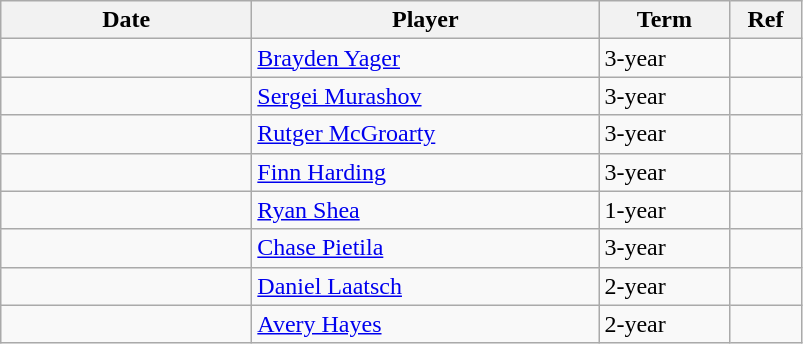<table class="wikitable">
<tr>
<th style="width: 10em;">Date</th>
<th style="width: 14em;">Player</th>
<th style="width: 5em;">Term</th>
<th style="width: 2.5em;">Ref</th>
</tr>
<tr>
<td></td>
<td><a href='#'>Brayden Yager</a></td>
<td>3-year</td>
<td></td>
</tr>
<tr>
<td></td>
<td><a href='#'>Sergei Murashov</a></td>
<td>3-year</td>
<td></td>
</tr>
<tr>
<td></td>
<td><a href='#'>Rutger McGroarty</a></td>
<td>3-year</td>
<td></td>
</tr>
<tr>
<td></td>
<td><a href='#'>Finn Harding</a></td>
<td>3-year</td>
<td></td>
</tr>
<tr>
<td></td>
<td><a href='#'>Ryan Shea</a></td>
<td>1-year</td>
<td></td>
</tr>
<tr>
<td></td>
<td><a href='#'>Chase Pietila</a></td>
<td>3-year</td>
<td></td>
</tr>
<tr>
<td></td>
<td><a href='#'>Daniel Laatsch</a></td>
<td>2-year</td>
<td></td>
</tr>
<tr>
<td></td>
<td><a href='#'>Avery Hayes</a></td>
<td>2-year</td>
<td></td>
</tr>
</table>
